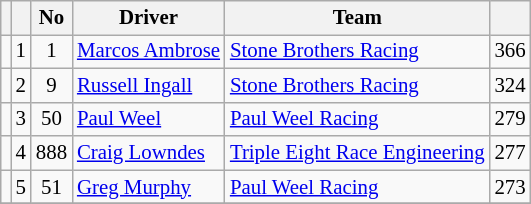<table class="wikitable" style="font-size:87%;">
<tr>
<th></th>
<th></th>
<th>No</th>
<th>Driver</th>
<th>Team</th>
<th></th>
</tr>
<tr>
<td align="left"></td>
<td align="center">1</td>
<td align="center">1</td>
<td> <a href='#'>Marcos Ambrose</a></td>
<td><a href='#'>Stone Brothers Racing</a></td>
<td align="left">366</td>
</tr>
<tr>
<td align="left"></td>
<td align="center">2</td>
<td align="center">9</td>
<td> <a href='#'>Russell Ingall</a></td>
<td><a href='#'>Stone Brothers Racing</a></td>
<td align="left">324</td>
</tr>
<tr>
<td align="left"></td>
<td align="center">3</td>
<td align="center">50</td>
<td> <a href='#'>Paul Weel</a></td>
<td><a href='#'>Paul Weel Racing</a></td>
<td align="left">279</td>
</tr>
<tr>
<td align="left"></td>
<td align="center">4</td>
<td align="center">888</td>
<td> <a href='#'>Craig Lowndes</a></td>
<td><a href='#'>Triple Eight Race Engineering</a></td>
<td align="left">277</td>
</tr>
<tr>
<td align="left"></td>
<td align="center">5</td>
<td align="center">51</td>
<td> <a href='#'>Greg Murphy</a></td>
<td><a href='#'>Paul Weel Racing</a></td>
<td align="left">273</td>
</tr>
<tr>
</tr>
</table>
